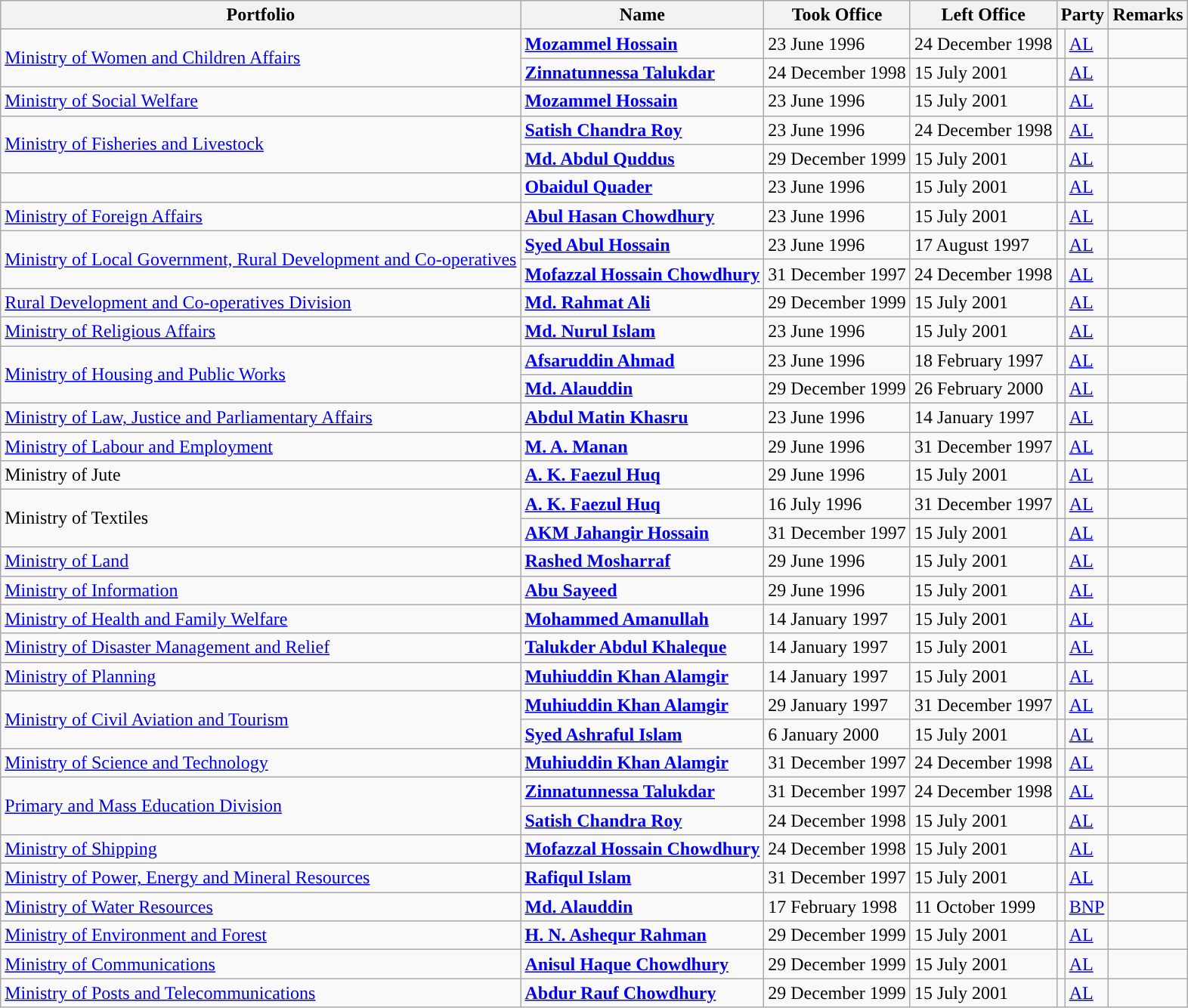<table class="wikitable sortable">
<tr>
<th>Portfolio</th>
<th>Name</th>
<th>Took Office</th>
<th>Left Office</th>
<th colspan="2">Party</th>
<th>Remarks</th>
</tr>
<tr>
<td rowspan="2"><a href='#'>Ministry of Women and Children Affairs</a></td>
<td><strong><a href='#'>Mozammel Hossain</a></strong></td>
<td>23 June 1996</td>
<td>24 December 1998</td>
<td style="background-color:"></td>
<td><a href='#'>AL</a></td>
<td></td>
</tr>
<tr>
<td><strong><a href='#'>Zinnatunnessa Talukdar</a></strong></td>
<td>24 December 1998</td>
<td>15 July 2001</td>
<td style="background-color:"></td>
<td><a href='#'>AL</a></td>
<td></td>
</tr>
<tr>
<td><a href='#'>Ministry of Social Welfare</a></td>
<td><strong><a href='#'>Mozammel Hossain</a></strong></td>
<td>23 June 1996</td>
<td>15 July 2001</td>
<td style="background-color:"></td>
<td><a href='#'>AL</a></td>
<td></td>
</tr>
<tr>
<td rowspan="2"><a href='#'>Ministry of Fisheries and Livestock</a></td>
<td><strong><a href='#'>Satish Chandra Roy</a></strong></td>
<td>23 June 1996</td>
<td>24 December 1998</td>
<td style="background-color:"></td>
<td><a href='#'>AL</a></td>
<td></td>
</tr>
<tr>
<td><strong><a href='#'>Md. Abdul Quddus</a></strong></td>
<td>29 December 1999</td>
<td>15 July 2001</td>
<td style="background-color:"></td>
<td><a href='#'>AL</a></td>
<td></td>
</tr>
<tr>
<td></td>
<td><strong><a href='#'>Obaidul Quader</a></strong></td>
<td>23 June 1996</td>
<td>15 July 2001</td>
<td style="background-color:"></td>
<td><a href='#'>AL</a></td>
<td></td>
</tr>
<tr>
<td><a href='#'>Ministry of Foreign Affairs</a></td>
<td><strong><a href='#'>Abul Hasan Chowdhury</a></strong></td>
<td>23 June 1996</td>
<td>15 July 2001</td>
<td style="background-color:"></td>
<td><a href='#'>AL</a></td>
<td></td>
</tr>
<tr>
<td rowspan="2"><a href='#'>Ministry of Local Government, Rural Development and Co-operatives</a></td>
<td><strong><a href='#'>Syed Abul Hossain</a></strong></td>
<td>23 June 1996</td>
<td>17 August 1997</td>
<td style="background-color:"></td>
<td><a href='#'>AL</a></td>
<td></td>
</tr>
<tr>
<td><strong><a href='#'>Mofazzal Hossain Chowdhury</a></strong></td>
<td>31 December 1997</td>
<td>24 December 1998</td>
<td style="background-color:"></td>
<td><a href='#'>AL</a></td>
<td></td>
</tr>
<tr>
<td><a href='#'>Rural Development and Co-operatives Division</a></td>
<td><strong><a href='#'>Md. Rahmat Ali</a></strong></td>
<td>29 December 1999</td>
<td>15 July 2001</td>
<td style="background-color:"></td>
<td><a href='#'>AL</a></td>
<td></td>
</tr>
<tr>
<td><a href='#'>Ministry of Religious Affairs</a></td>
<td><a href='#'><strong>Md. Nurul Islam</strong></a></td>
<td>23 June 1996</td>
<td>15 July 2001</td>
<td style="background-color:"></td>
<td><a href='#'>AL</a></td>
<td></td>
</tr>
<tr>
<td rowspan="2"><a href='#'>Ministry of Housing and Public Works</a></td>
<td><strong><a href='#'>Afsaruddin Ahmad</a></strong></td>
<td>23 June 1996</td>
<td>18 February 1997</td>
<td style="background-color:"></td>
<td><a href='#'>AL</a></td>
<td></td>
</tr>
<tr>
<td><strong><a href='#'>Md. Alauddin</a></strong></td>
<td>29 December 1999</td>
<td>26 February 2000</td>
<td style="background-color:"></td>
<td><a href='#'>AL</a></td>
<td></td>
</tr>
<tr>
<td><a href='#'>Ministry of Law, Justice and Parliamentary Affairs</a></td>
<td><strong><a href='#'>Abdul Matin Khasru</a></strong></td>
<td>23 June 1996</td>
<td>14 January 1997</td>
<td style="background-color:"></td>
<td><a href='#'>AL</a></td>
<td></td>
</tr>
<tr>
<td><a href='#'>Ministry of Labour and Employment</a></td>
<td><strong><a href='#'>M. A. Manan</a></strong></td>
<td>29 June 1996</td>
<td>31 December 1997</td>
<td style="background-color:"></td>
<td><a href='#'>AL</a></td>
<td></td>
</tr>
<tr>
<td>Ministry of Jute</td>
<td><strong><a href='#'>A. K. Faezul Huq</a></strong></td>
<td>29 June 1996</td>
<td>15 July 2001</td>
<td style="background-color:"></td>
<td><a href='#'>AL</a></td>
<td></td>
</tr>
<tr>
<td rowspan="2">Ministry of Textiles</td>
<td><strong><a href='#'>A. K. Faezul Huq</a></strong></td>
<td>16 July 1996</td>
<td>31 December 1997</td>
<td style="background-color:"></td>
<td><a href='#'>AL</a></td>
<td></td>
</tr>
<tr>
<td><strong><a href='#'>AKM Jahangir Hossain</a></strong></td>
<td>31 December 1997</td>
<td>15 July 2001</td>
<td style="background-color:"></td>
<td><a href='#'>AL</a></td>
<td></td>
</tr>
<tr>
<td><a href='#'>Ministry of Land</a></td>
<td><strong><a href='#'>Rashed Mosharraf</a></strong></td>
<td>29 June 1996</td>
<td>15 July 2001</td>
<td style="background-color:"></td>
<td><a href='#'>AL</a></td>
<td></td>
</tr>
<tr>
<td><a href='#'>Ministry of Information</a></td>
<td><a href='#'><strong>Abu Sayeed</strong></a></td>
<td>29 June 1996</td>
<td>15 July 2001</td>
<td style="background-color:"></td>
<td><a href='#'>AL</a></td>
<td></td>
</tr>
<tr>
<td><a href='#'>Ministry of Health and Family Welfare</a></td>
<td><strong><a href='#'>Mohammed Amanullah</a></strong></td>
<td>14 January 1997</td>
<td>15 July 2001</td>
<td style="background-color:"></td>
<td><a href='#'>AL</a></td>
<td></td>
</tr>
<tr>
<td><a href='#'>Ministry of Disaster Management and Relief</a></td>
<td><strong><a href='#'>Talukder Abdul Khaleque</a></strong></td>
<td>14 January 1997</td>
<td>15 July 2001</td>
<td style="background-color:"></td>
<td><a href='#'>AL</a></td>
<td></td>
</tr>
<tr>
<td><a href='#'>Ministry of Planning</a></td>
<td><strong><a href='#'>Muhiuddin Khan Alamgir</a></strong></td>
<td>14 January 1997</td>
<td>15 July 2001</td>
<td style="background-color:"></td>
<td><a href='#'>AL</a></td>
<td></td>
</tr>
<tr>
<td rowspan="2"><a href='#'>Ministry of Civil Aviation and Tourism</a></td>
<td><strong><a href='#'>Muhiuddin Khan Alamgir</a></strong></td>
<td>29 January 1997</td>
<td>31 December 1997</td>
<td style="background-color:"></td>
<td><a href='#'>AL</a></td>
<td></td>
</tr>
<tr>
<td><a href='#'><strong>Syed Ashraful Islam</strong></a></td>
<td>6 January 2000</td>
<td>15 July 2001</td>
<td style="background-color:"></td>
<td><a href='#'>AL</a></td>
<td></td>
</tr>
<tr>
<td><a href='#'>Ministry of Science and Technology</a></td>
<td><strong><a href='#'>Muhiuddin Khan Alamgir</a></strong></td>
<td>31 December 1997</td>
<td>24 December 1998</td>
<td style="background-color:"></td>
<td><a href='#'>AL</a></td>
<td></td>
</tr>
<tr>
<td rowspan="2"><a href='#'>Primary and Mass Education Division</a></td>
<td><strong><a href='#'>Zinnatunnessa Talukdar</a></strong></td>
<td>31 December 1997</td>
<td>24 December 1998</td>
<td style="background-color:"></td>
<td><a href='#'>AL</a></td>
<td></td>
</tr>
<tr>
<td><strong><a href='#'>Satish Chandra Roy</a></strong></td>
<td>24 December 1998</td>
<td>15 July 2001</td>
<td style="background-color:"></td>
<td><a href='#'>AL</a></td>
<td></td>
</tr>
<tr>
<td><a href='#'>Ministry of Shipping</a></td>
<td><strong><a href='#'>Mofazzal Hossain Chowdhury</a></strong></td>
<td>24 December 1998</td>
<td>15 July 2001</td>
<td style="background-color:"></td>
<td><a href='#'>AL</a></td>
<td></td>
</tr>
<tr>
<td><a href='#'>Ministry of Power, Energy and Mineral Resources</a></td>
<td><a href='#'><strong>Rafiqul Islam</strong></a></td>
<td>31 December 1997</td>
<td>15 July 2001</td>
<td style="background-color:"></td>
<td><a href='#'>AL</a></td>
<td></td>
</tr>
<tr>
<td><a href='#'>Ministry of Water Resources</a></td>
<td><strong><a href='#'>Md. Alauddin</a></strong></td>
<td>17 February 1998</td>
<td>11 October 1999</td>
<td style="background-color:"></td>
<td><a href='#'>BNP</a></td>
<td></td>
</tr>
<tr>
<td><a href='#'>Ministry of Environment and Forest</a></td>
<td><strong><a href='#'>H. N. Ashequr Rahman</a></strong></td>
<td>29 December 1999</td>
<td>15 July 2001</td>
<td style="background-color:"></td>
<td><a href='#'>AL</a></td>
<td></td>
</tr>
<tr>
<td><a href='#'>Ministry of Communications</a></td>
<td><a href='#'><strong>Anisul Haque Chowdhury</strong></a></td>
<td>29 December 1999</td>
<td>15 July 2001</td>
<td style="background-color:"></td>
<td><a href='#'>AL</a></td>
<td></td>
</tr>
<tr>
<td><a href='#'>Ministry of Posts and Telecommunications</a></td>
<td><strong><a href='#'>Abdur Rauf Chowdhury</a></strong></td>
<td>29 December 1999</td>
<td>15 July 2001</td>
<td style="background-color:"></td>
<td><a href='#'>AL</a></td>
<td></td>
</tr>
</table>
